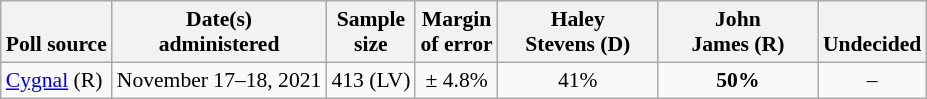<table class="wikitable" style="font-size:90%;text-align:center;">
<tr valign=bottom>
<th>Poll source</th>
<th>Date(s)<br>administered</th>
<th>Sample<br>size</th>
<th>Margin<br>of error</th>
<th style="width:100px;">Haley<br>Stevens (D)</th>
<th style="width:100px;">John<br>James (R)</th>
<th>Undecided</th>
</tr>
<tr>
<td style="text-align:left;"><a href='#'>Cygnal</a> (R)</td>
<td>November 17–18, 2021</td>
<td>413 (LV)</td>
<td>± 4.8%</td>
<td>41%</td>
<td><strong>50%</strong></td>
<td>–</td>
</tr>
</table>
